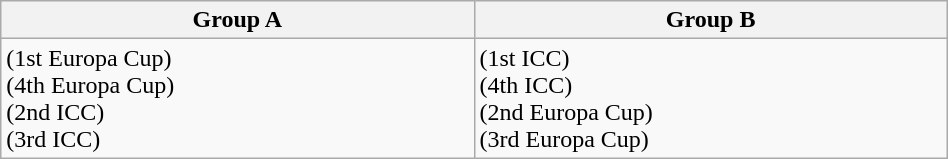<table class=wikitable width=50%>
<tr>
<th width=13%>Group A</th>
<th width=13%>Group B</th>
</tr>
<tr valign=top>
<td> (1st Europa Cup)<br> (4th Europa Cup)<br> (2nd ICC)<br> (3rd ICC)</td>
<td> (1st ICC)<br> (4th ICC)<br> (2nd Europa Cup)<br> (3rd Europa Cup)</td>
</tr>
</table>
